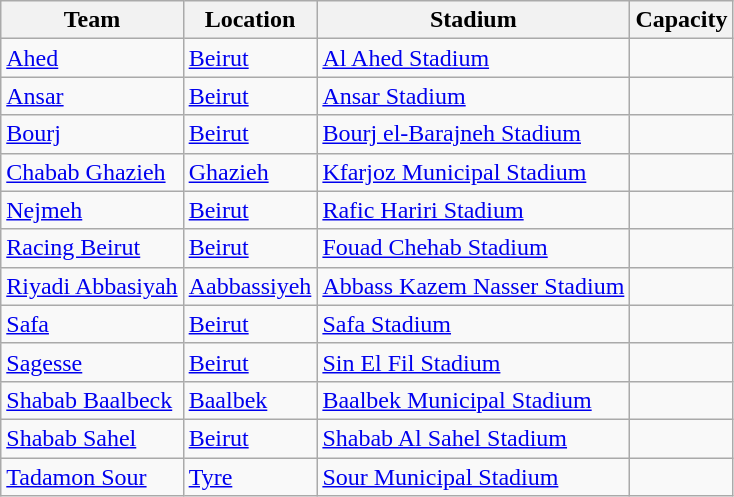<table class="wikitable sortable">
<tr>
<th>Team</th>
<th>Location</th>
<th>Stadium</th>
<th>Capacity</th>
</tr>
<tr>
<td><a href='#'>Ahed</a></td>
<td><a href='#'>Beirut</a> </td>
<td><a href='#'>Al Ahed Stadium</a></td>
<td style="text-align:center;"></td>
</tr>
<tr>
<td><a href='#'>Ansar</a></td>
<td><a href='#'>Beirut</a> </td>
<td><a href='#'>Ansar Stadium</a></td>
<td></td>
</tr>
<tr>
<td><a href='#'>Bourj</a></td>
<td><a href='#'>Beirut</a> </td>
<td><a href='#'>Bourj el-Barajneh Stadium</a></td>
<td style="text-align:center;"></td>
</tr>
<tr>
<td><a href='#'>Chabab Ghazieh</a></td>
<td><a href='#'>Ghazieh</a></td>
<td><a href='#'>Kfarjoz Municipal Stadium</a></td>
<td style="text-align:center;"></td>
</tr>
<tr>
<td><a href='#'>Nejmeh</a></td>
<td><a href='#'>Beirut</a> </td>
<td><a href='#'>Rafic Hariri Stadium</a></td>
<td style="text-align:center;"></td>
</tr>
<tr>
<td><a href='#'>Racing Beirut</a></td>
<td><a href='#'>Beirut</a> </td>
<td><a href='#'>Fouad Chehab Stadium</a></td>
<td style="text-align:center;"></td>
</tr>
<tr>
<td><a href='#'>Riyadi Abbasiyah</a></td>
<td><a href='#'>Aabbassiyeh</a></td>
<td><a href='#'>Abbass Kazem Nasser Stadium</a></td>
<td></td>
</tr>
<tr>
<td><a href='#'>Safa</a></td>
<td><a href='#'>Beirut</a> </td>
<td><a href='#'>Safa Stadium</a></td>
<td style="text-align:center;"></td>
</tr>
<tr>
<td><a href='#'>Sagesse</a></td>
<td><a href='#'>Beirut</a> </td>
<td><a href='#'>Sin El Fil Stadium</a></td>
<td></td>
</tr>
<tr>
<td><a href='#'>Shabab Baalbeck</a></td>
<td><a href='#'>Baalbek</a></td>
<td><a href='#'>Baalbek Municipal Stadium</a></td>
<td style="text-align:center;"></td>
</tr>
<tr>
<td><a href='#'>Shabab Sahel</a></td>
<td><a href='#'>Beirut</a> </td>
<td><a href='#'>Shabab Al Sahel Stadium</a></td>
<td></td>
</tr>
<tr>
<td><a href='#'>Tadamon Sour</a></td>
<td><a href='#'>Tyre</a></td>
<td><a href='#'>Sour Municipal Stadium</a></td>
<td style="text-align:center;"></td>
</tr>
</table>
